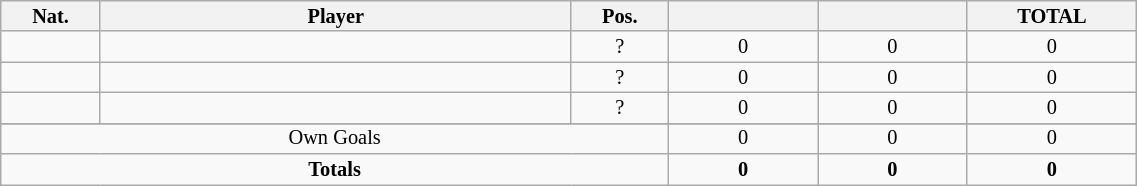<table class="wikitable sortable alternance"  style="font-size:85%; text-align:center; line-height:14px; width:60%;">
<tr>
<th width=10>Nat.</th>
<th width=140>Player</th>
<th width=10>Pos.</th>
<th width=40></th>
<th width=40></th>
<th width=10>TOTAL</th>
</tr>
<tr>
<td></td>
<td></td>
<td>?</td>
<td>0</td>
<td>0</td>
<td>0</td>
</tr>
<tr>
<td></td>
<td></td>
<td>?</td>
<td>0</td>
<td>0</td>
<td>0</td>
</tr>
<tr>
<td></td>
<td></td>
<td>?</td>
<td>0</td>
<td>0</td>
<td>0</td>
</tr>
<tr>
</tr>
<tr class="sortbottom">
<td colspan="3">Own Goals</td>
<td>0</td>
<td>0</td>
<td>0</td>
</tr>
<tr class="sortbottom">
<td colspan="3"><strong>Totals</strong></td>
<td><strong>0</strong></td>
<td><strong>0</strong></td>
<td><strong>0</strong></td>
</tr>
</table>
